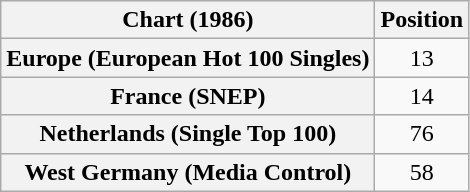<table class="wikitable sortable plainrowheaders" style="text-align:center">
<tr>
<th scope="col">Chart (1986)</th>
<th scope="col">Position</th>
</tr>
<tr>
<th scope="row">Europe (European Hot 100 Singles)</th>
<td>13</td>
</tr>
<tr>
<th scope="row">France (SNEP)</th>
<td>14</td>
</tr>
<tr>
<th scope="row">Netherlands (Single Top 100)</th>
<td>76</td>
</tr>
<tr>
<th scope="row">West Germany (Media Control)</th>
<td>58</td>
</tr>
</table>
